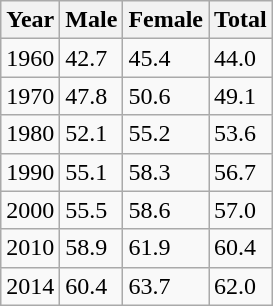<table class="wikitable sortable">
<tr>
<th scope="col">Year</th>
<th scope="col">Male</th>
<th scope="col">Female</th>
<th scope="col">Total</th>
</tr>
<tr>
<td>1960</td>
<td>42.7</td>
<td>45.4</td>
<td>44.0</td>
</tr>
<tr>
<td>1970</td>
<td>47.8</td>
<td>50.6</td>
<td>49.1</td>
</tr>
<tr>
<td>1980</td>
<td>52.1</td>
<td>55.2</td>
<td>53.6</td>
</tr>
<tr>
<td>1990</td>
<td>55.1</td>
<td>58.3</td>
<td>56.7</td>
</tr>
<tr>
<td>2000</td>
<td>55.5</td>
<td>58.6</td>
<td>57.0</td>
</tr>
<tr>
<td>2010</td>
<td>58.9</td>
<td>61.9</td>
<td>60.4</td>
</tr>
<tr>
<td>2014</td>
<td>60.4</td>
<td>63.7</td>
<td>62.0</td>
</tr>
</table>
